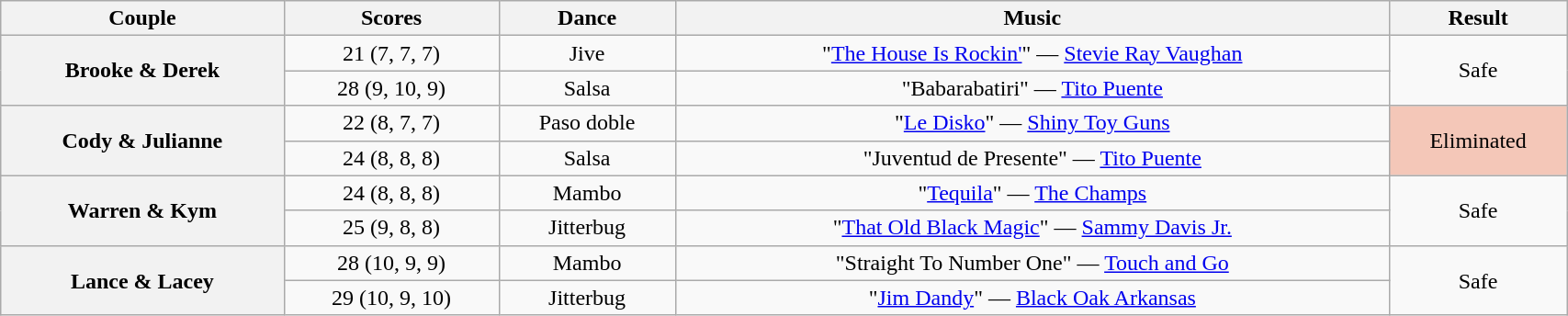<table class="wikitable sortable" style="text-align:center; width:90%">
<tr>
<th scope="col">Couple</th>
<th scope="col">Scores</th>
<th scope="col" class="unsortable">Dance</th>
<th scope="col" class="unsortable">Music</th>
<th scope="col" class="unsortable">Result</th>
</tr>
<tr>
<th scope="row" rowspan="2">Brooke & Derek</th>
<td>21 (7, 7, 7)</td>
<td>Jive</td>
<td>"<a href='#'>The House Is Rockin'</a>" — <a href='#'>Stevie Ray Vaughan</a></td>
<td rowspan="2">Safe</td>
</tr>
<tr>
<td>28 (9, 10, 9)</td>
<td>Salsa</td>
<td>"Babarabatiri" — <a href='#'>Tito Puente</a></td>
</tr>
<tr>
<th scope="row" rowspan="2">Cody & Julianne</th>
<td>22 (8, 7, 7)</td>
<td>Paso doble</td>
<td>"<a href='#'>Le Disko</a>" — <a href='#'>Shiny Toy Guns</a></td>
<td rowspan="2" bgcolor=f4c7b8>Eliminated</td>
</tr>
<tr>
<td>24 (8, 8, 8)</td>
<td>Salsa</td>
<td>"Juventud de Presente" — <a href='#'>Tito Puente</a></td>
</tr>
<tr>
<th scope="row" rowspan="2">Warren & Kym</th>
<td>24 (8, 8, 8)</td>
<td>Mambo</td>
<td>"<a href='#'>Tequila</a>" — <a href='#'>The Champs</a></td>
<td rowspan="2">Safe</td>
</tr>
<tr>
<td>25 (9, 8, 8)</td>
<td>Jitterbug</td>
<td>"<a href='#'>That Old Black Magic</a>" — <a href='#'>Sammy Davis Jr.</a></td>
</tr>
<tr>
<th scope="row" rowspan="2">Lance & Lacey</th>
<td>28 (10, 9, 9)</td>
<td>Mambo</td>
<td>"Straight To Number One" — <a href='#'>Touch and Go</a></td>
<td rowspan="2">Safe</td>
</tr>
<tr>
<td>29 (10, 9, 10)</td>
<td>Jitterbug</td>
<td>"<a href='#'>Jim Dandy</a>" — <a href='#'>Black Oak Arkansas</a></td>
</tr>
</table>
